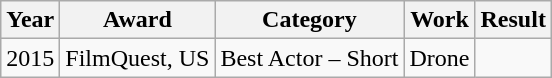<table class="wikitable">
<tr>
<th>Year</th>
<th>Award</th>
<th>Category</th>
<th>Work</th>
<th>Result</th>
</tr>
<tr>
<td>2015</td>
<td>FilmQuest, US</td>
<td>Best Actor – Short</td>
<td>Drone</td>
<td></td>
</tr>
</table>
